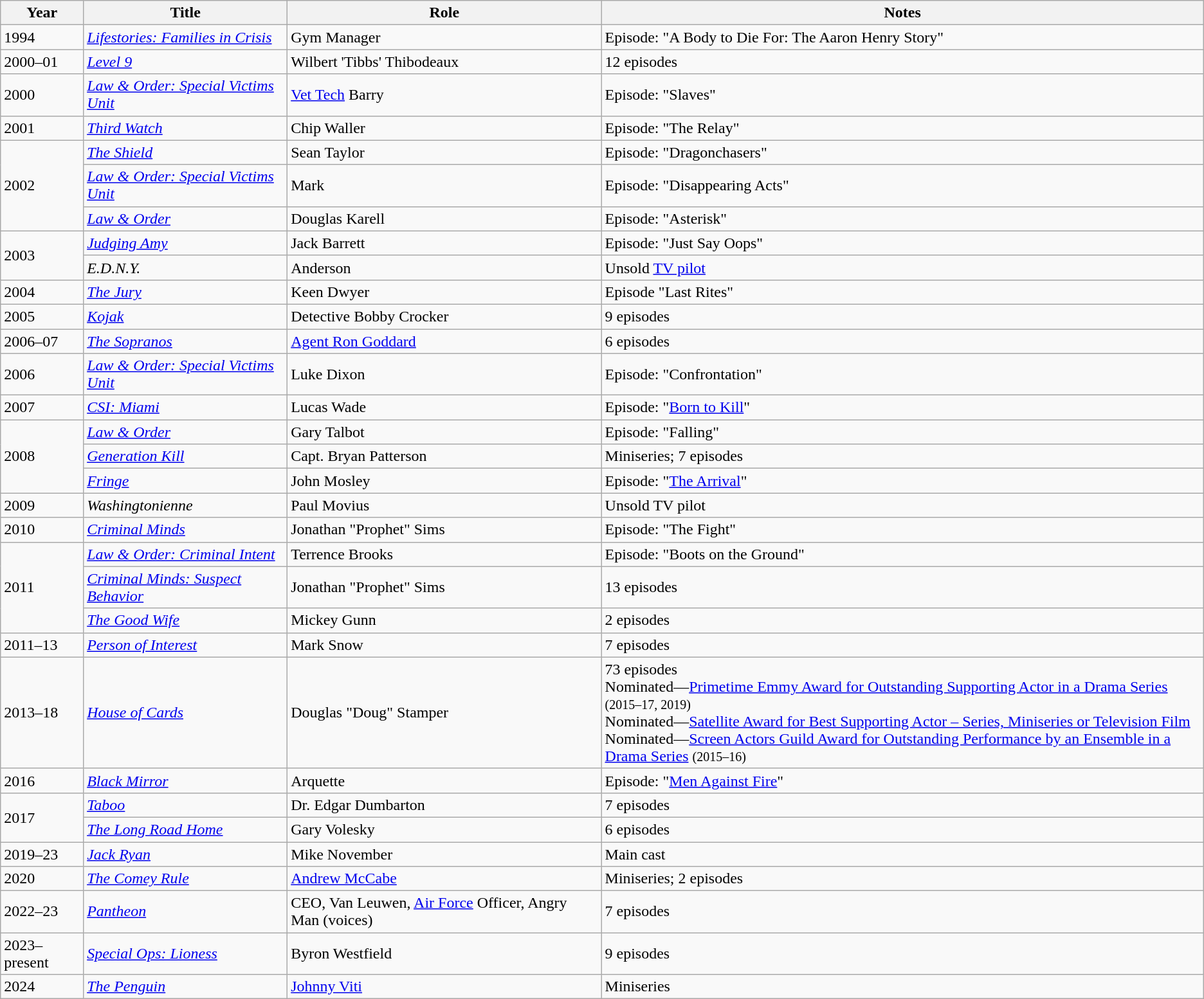<table class="wikitable sortable">
<tr>
<th>Year</th>
<th>Title</th>
<th>Role</th>
<th>Notes</th>
</tr>
<tr>
<td>1994</td>
<td><em><a href='#'>Lifestories: Families in Crisis</a></em></td>
<td>Gym Manager</td>
<td>Episode: "A Body to Die For: The Aaron Henry Story"</td>
</tr>
<tr>
<td>2000–01</td>
<td><em><a href='#'>Level 9</a></em></td>
<td>Wilbert 'Tibbs' Thibodeaux</td>
<td>12 episodes</td>
</tr>
<tr>
<td>2000</td>
<td><em><a href='#'>Law & Order: Special Victims Unit</a></em></td>
<td><a href='#'>Vet Tech</a> Barry</td>
<td>Episode: "Slaves"</td>
</tr>
<tr>
<td>2001</td>
<td><em><a href='#'>Third Watch</a></em></td>
<td>Chip Waller</td>
<td>Episode: "The Relay"</td>
</tr>
<tr>
<td rowspan="3">2002</td>
<td><em><a href='#'>The Shield</a></em></td>
<td>Sean Taylor</td>
<td>Episode: "Dragonchasers"</td>
</tr>
<tr>
<td><em><a href='#'>Law & Order: Special Victims Unit</a></em></td>
<td>Mark</td>
<td>Episode: "Disappearing Acts"</td>
</tr>
<tr>
<td><em><a href='#'>Law & Order</a></em></td>
<td>Douglas Karell</td>
<td>Episode: "Asterisk"</td>
</tr>
<tr>
<td rowspan="2">2003</td>
<td><em><a href='#'>Judging Amy</a></em></td>
<td>Jack Barrett</td>
<td>Episode: "Just Say Oops"</td>
</tr>
<tr>
<td><em>E.D.N.Y.</em></td>
<td>Anderson</td>
<td>Unsold <a href='#'>TV pilot</a></td>
</tr>
<tr>
<td>2004</td>
<td><em><a href='#'>The Jury</a></em></td>
<td>Keen Dwyer</td>
<td>Episode "Last Rites"</td>
</tr>
<tr>
<td>2005</td>
<td><em><a href='#'>Kojak</a></em></td>
<td>Detective Bobby Crocker</td>
<td>9 episodes</td>
</tr>
<tr>
<td>2006–07</td>
<td><em><a href='#'>The Sopranos</a></em></td>
<td><a href='#'>Agent Ron Goddard</a></td>
<td>6 episodes</td>
</tr>
<tr>
<td>2006</td>
<td><em><a href='#'>Law & Order: Special Victims Unit</a></em></td>
<td>Luke Dixon</td>
<td>Episode: "Confrontation"</td>
</tr>
<tr>
<td>2007</td>
<td><em><a href='#'>CSI: Miami</a></em></td>
<td>Lucas Wade</td>
<td>Episode: "<a href='#'>Born to Kill</a>"</td>
</tr>
<tr>
<td rowspan="3">2008</td>
<td><em><a href='#'>Law & Order</a></em></td>
<td>Gary Talbot</td>
<td>Episode: "Falling"</td>
</tr>
<tr>
<td><em><a href='#'>Generation Kill</a></em></td>
<td>Capt. Bryan Patterson</td>
<td>Miniseries; 7 episodes</td>
</tr>
<tr>
<td><em><a href='#'>Fringe</a></em></td>
<td>John Mosley</td>
<td>Episode: "<a href='#'>The Arrival</a>"</td>
</tr>
<tr>
<td>2009</td>
<td><em>Washingtonienne</em></td>
<td>Paul Movius</td>
<td>Unsold TV pilot</td>
</tr>
<tr>
<td>2010</td>
<td><em><a href='#'>Criminal Minds</a></em></td>
<td>Jonathan "Prophet" Sims</td>
<td>Episode: "The Fight"</td>
</tr>
<tr>
<td rowspan="3">2011</td>
<td><em><a href='#'>Law & Order: Criminal Intent</a></em></td>
<td>Terrence Brooks</td>
<td>Episode: "Boots on the Ground"</td>
</tr>
<tr>
<td><em><a href='#'>Criminal Minds: Suspect Behavior</a></em></td>
<td>Jonathan "Prophet" Sims</td>
<td>13 episodes</td>
</tr>
<tr>
<td><em><a href='#'>The Good Wife</a></em></td>
<td>Mickey Gunn</td>
<td>2 episodes</td>
</tr>
<tr>
<td>2011–13</td>
<td><em><a href='#'>Person of Interest</a></em></td>
<td>Mark Snow</td>
<td>7 episodes</td>
</tr>
<tr>
<td>2013–18</td>
<td><em><a href='#'>House of Cards</a></em></td>
<td>Douglas "Doug" Stamper</td>
<td>73 episodes<br>Nominated—<a href='#'>Primetime Emmy Award for Outstanding Supporting Actor in a Drama Series</a> <small>(2015–17, 2019)</small><br>Nominated—<a href='#'>Satellite Award for Best Supporting Actor – Series, Miniseries or Television Film</a><br>Nominated—<a href='#'>Screen Actors Guild Award for Outstanding Performance by an Ensemble in a Drama Series</a> <small>(2015–16)</small></td>
</tr>
<tr>
<td>2016</td>
<td><em><a href='#'>Black Mirror</a></em></td>
<td>Arquette</td>
<td>Episode: "<a href='#'>Men Against Fire</a>"</td>
</tr>
<tr>
<td rowspan="2">2017</td>
<td><em><a href='#'>Taboo</a></em></td>
<td>Dr. Edgar Dumbarton</td>
<td>7 episodes</td>
</tr>
<tr>
<td><em><a href='#'>The Long Road Home</a></em></td>
<td>Gary Volesky</td>
<td>6 episodes</td>
</tr>
<tr>
<td>2019–23</td>
<td><em><a href='#'>Jack Ryan</a></em></td>
<td>Mike November</td>
<td>Main cast</td>
</tr>
<tr>
<td>2020</td>
<td><em><a href='#'>The Comey Rule</a></em></td>
<td><a href='#'>Andrew McCabe</a></td>
<td>Miniseries; 2 episodes</td>
</tr>
<tr>
<td>2022–23</td>
<td><em><a href='#'>Pantheon</a></em></td>
<td>CEO, Van Leuwen, <a href='#'>Air Force</a> Officer, Angry Man (voices)</td>
<td>7 episodes</td>
</tr>
<tr>
<td>2023–present</td>
<td><em><a href='#'>Special Ops: Lioness</a></em></td>
<td>Byron Westfield</td>
<td>9 episodes</td>
</tr>
<tr>
<td>2024</td>
<td><em><a href='#'>The Penguin</a></em></td>
<td><a href='#'>Johnny Viti</a></td>
<td>Miniseries</td>
</tr>
</table>
